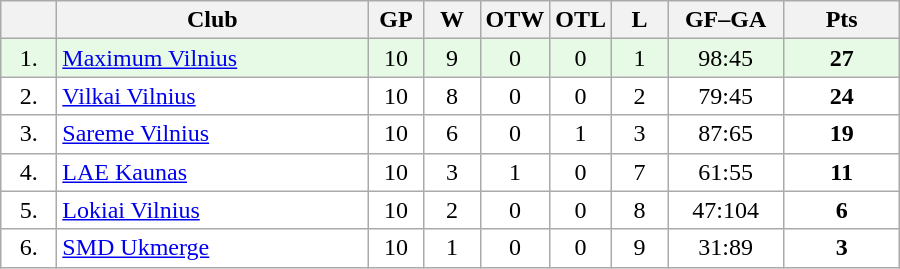<table class="wikitable">
<tr>
<th width="30"></th>
<th width="200">Club</th>
<th width="30">GP</th>
<th width="30">W</th>
<th width="30">OTW</th>
<th width="30">OTL</th>
<th width="30">L</th>
<th width="70">GF–GA</th>
<th width="70">Pts</th>
</tr>
<tr bgcolor="#e6fae6" align="center">
<td>1.</td>
<td align="left"><a href='#'>Maximum Vilnius</a></td>
<td>10</td>
<td>9</td>
<td>0</td>
<td>0</td>
<td>1</td>
<td>98:45</td>
<td><strong>27</strong></td>
</tr>
<tr bgcolor="#FFFFFF" align="center">
<td>2.</td>
<td align="left"><a href='#'>Vilkai Vilnius</a></td>
<td>10</td>
<td>8</td>
<td>0</td>
<td>0</td>
<td>2</td>
<td>79:45</td>
<td><strong>24</strong></td>
</tr>
<tr bgcolor="#FFFFFF" align="center">
<td>3.</td>
<td align="left"><a href='#'>Sareme Vilnius</a></td>
<td>10</td>
<td>6</td>
<td>0</td>
<td>1</td>
<td>3</td>
<td>87:65</td>
<td><strong>19</strong></td>
</tr>
<tr bgcolor="#FFFFFF" align="center">
<td>4.</td>
<td align="left"><a href='#'>LAE Kaunas</a></td>
<td>10</td>
<td>3</td>
<td>1</td>
<td>0</td>
<td>7</td>
<td>61:55</td>
<td><strong>11</strong></td>
</tr>
<tr bgcolor="#FFFFFF" align="center">
<td>5.</td>
<td align="left"><a href='#'>Lokiai Vilnius</a></td>
<td>10</td>
<td>2</td>
<td>0</td>
<td>0</td>
<td>8</td>
<td>47:104</td>
<td><strong>6</strong></td>
</tr>
<tr bgcolor="#FFFFFF" align="center">
<td>6.</td>
<td align="left"><a href='#'>SMD Ukmerge</a></td>
<td>10</td>
<td>1</td>
<td>0</td>
<td>0</td>
<td>9</td>
<td>31:89</td>
<td><strong>3</strong></td>
</tr>
</table>
